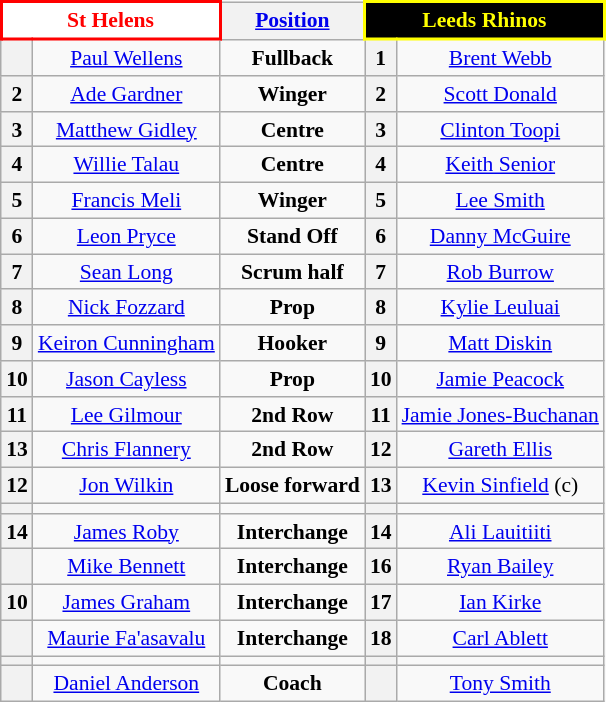<table class="wikitable" style="float:right; font-size:90%;">
<tr>
<th colspan="2"  style="width:138px; background:white; color:red; border:2px solid red;"><strong>St Helens</strong></th>
<th><a href='#'>Position</a></th>
<th colspan="2"  style="width:138px; background:black; color:yellow; border:2px solid yellow;"><strong>Leeds Rhinos</strong></th>
</tr>
<tr style="text-align:center;">
<th></th>
<td> <a href='#'>Paul Wellens</a></td>
<td><strong>Fullback</strong></td>
<th>1</th>
<td> <a href='#'>Brent Webb</a></td>
</tr>
<tr style="text-align:center;">
<th>2</th>
<td> <a href='#'>Ade Gardner</a></td>
<td><strong>Winger</strong></td>
<th>2</th>
<td> <a href='#'>Scott Donald</a></td>
</tr>
<tr style="text-align:center;">
<th>3</th>
<td> <a href='#'>Matthew Gidley</a></td>
<td><strong>Centre</strong></td>
<th>3</th>
<td> <a href='#'>Clinton Toopi</a></td>
</tr>
<tr style="text-align:center;">
<th>4</th>
<td> <a href='#'>Willie Talau</a></td>
<td><strong>Centre</strong></td>
<th>4</th>
<td> <a href='#'>Keith Senior</a></td>
</tr>
<tr>
<th>5</th>
<td style="text-align:center;"> <a href='#'>Francis Meli</a></td>
<td style="text-align:center;"><strong>Winger</strong></td>
<th>5</th>
<td style="text-align:center;"> <a href='#'>Lee Smith</a></td>
</tr>
<tr style="text-align:center;">
<th>6</th>
<td> <a href='#'>Leon Pryce</a></td>
<td><strong>Stand Off</strong></td>
<th>6</th>
<td> <a href='#'>Danny McGuire</a></td>
</tr>
<tr style="text-align:center;">
<th>7</th>
<td> <a href='#'>Sean Long</a></td>
<td><strong>Scrum half</strong></td>
<th>7</th>
<td> <a href='#'>Rob Burrow</a></td>
</tr>
<tr style="text-align:center;">
<th>8</th>
<td> <a href='#'>Nick Fozzard</a></td>
<td><strong>Prop</strong></td>
<th>8</th>
<td> <a href='#'>Kylie Leuluai</a></td>
</tr>
<tr style="text-align:center;">
<th>9</th>
<td> <a href='#'>Keiron Cunningham</a></td>
<td><strong>Hooker</strong></td>
<th>9</th>
<td> <a href='#'>Matt Diskin</a></td>
</tr>
<tr style="text-align:center;">
<th>10</th>
<td> <a href='#'>Jason Cayless</a></td>
<td><strong>Prop</strong></td>
<th>10</th>
<td> <a href='#'>Jamie Peacock</a></td>
</tr>
<tr style="text-align:center;">
<th>11</th>
<td> <a href='#'>Lee Gilmour</a></td>
<td><strong>2nd Row</strong></td>
<th>11</th>
<td> <a href='#'>Jamie Jones-Buchanan</a></td>
</tr>
<tr>
<th>13</th>
<td style="text-align:center;"> <a href='#'>Chris Flannery</a></td>
<td style="text-align:center;"><strong>2nd Row</strong></td>
<th>12</th>
<td style="text-align:center;"> <a href='#'>Gareth Ellis</a></td>
</tr>
<tr style="text-align:center;">
<th>12</th>
<td> <a href='#'>Jon Wilkin</a></td>
<td><strong>Loose forward</strong></td>
<th>13</th>
<td> <a href='#'>Kevin Sinfield</a> (c)</td>
</tr>
<tr style="text-align:center;">
<th></th>
<td></td>
<td></td>
<th></th>
<td></td>
</tr>
<tr style="text-align:center;">
<th>14</th>
<td> <a href='#'>James Roby</a></td>
<td><strong>Interchange</strong></td>
<th>14</th>
<td> <a href='#'>Ali Lauitiiti</a></td>
</tr>
<tr>
<th></th>
<td style="text-align:center;"> <a href='#'>Mike Bennett</a></td>
<td style="text-align:center;"><strong>Interchange</strong></td>
<th>16</th>
<td style="text-align:center;"> <a href='#'>Ryan Bailey</a></td>
</tr>
<tr>
<th>10</th>
<td style="text-align:center;"> <a href='#'>James Graham</a></td>
<td style="text-align:center;"><strong>Interchange</strong></td>
<th>17</th>
<td style="text-align:center;"> <a href='#'>Ian Kirke</a></td>
</tr>
<tr style="text-align:center;">
<th></th>
<td> <a href='#'>Maurie Fa'asavalu</a></td>
<td><strong>Interchange</strong></td>
<th>18</th>
<td> <a href='#'>Carl Ablett</a></td>
</tr>
<tr style="text-align:center;">
<th></th>
<td></td>
<td></td>
<th></th>
<td></td>
</tr>
<tr>
<th></th>
<td style="text-align:center;"> <a href='#'>Daniel Anderson</a></td>
<td style="text-align:center;"><strong>Coach</strong></td>
<th></th>
<td style="text-align:center;"> <a href='#'>Tony Smith</a></td>
</tr>
</table>
